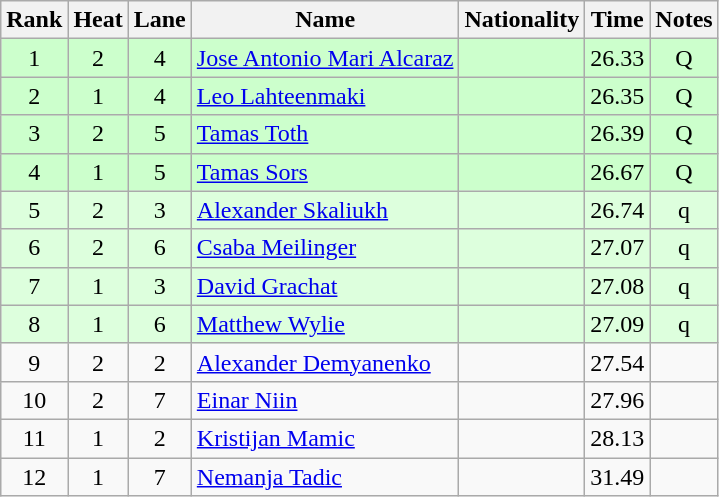<table class="wikitable sortable" style="text-align:center">
<tr>
<th>Rank</th>
<th>Heat</th>
<th>Lane</th>
<th>Name</th>
<th>Nationality</th>
<th>Time</th>
<th>Notes</th>
</tr>
<tr bgcolor=ccffcc>
<td>1</td>
<td>2</td>
<td>4</td>
<td align=left><a href='#'>Jose Antonio Mari Alcaraz</a></td>
<td align=left></td>
<td>26.33</td>
<td>Q</td>
</tr>
<tr bgcolor=ccffcc>
<td>2</td>
<td>1</td>
<td>4</td>
<td align=left><a href='#'>Leo Lahteenmaki</a></td>
<td align=left></td>
<td>26.35</td>
<td>Q</td>
</tr>
<tr bgcolor=ccffcc>
<td>3</td>
<td>2</td>
<td>5</td>
<td align=left><a href='#'>Tamas Toth</a></td>
<td align=left></td>
<td>26.39</td>
<td>Q</td>
</tr>
<tr bgcolor=ccffcc>
<td>4</td>
<td>1</td>
<td>5</td>
<td align=left><a href='#'>Tamas Sors</a></td>
<td align=left></td>
<td>26.67</td>
<td>Q</td>
</tr>
<tr bgcolor=ddffdd>
<td>5</td>
<td>2</td>
<td>3</td>
<td align=left><a href='#'>Alexander Skaliukh</a></td>
<td align=left></td>
<td>26.74</td>
<td>q</td>
</tr>
<tr bgcolor=ddffdd>
<td>6</td>
<td>2</td>
<td>6</td>
<td align=left><a href='#'>Csaba Meilinger</a></td>
<td align=left></td>
<td>27.07</td>
<td>q</td>
</tr>
<tr bgcolor=ddffdd>
<td>7</td>
<td>1</td>
<td>3</td>
<td align=left><a href='#'>David Grachat</a></td>
<td align=left></td>
<td>27.08</td>
<td>q</td>
</tr>
<tr bgcolor=ddffdd>
<td>8</td>
<td>1</td>
<td>6</td>
<td align=left><a href='#'>Matthew Wylie</a></td>
<td align=left></td>
<td>27.09</td>
<td>q</td>
</tr>
<tr>
<td>9</td>
<td>2</td>
<td>2</td>
<td align=left><a href='#'>Alexander Demyanenko</a></td>
<td align=left></td>
<td>27.54</td>
<td></td>
</tr>
<tr>
<td>10</td>
<td>2</td>
<td>7</td>
<td align=left><a href='#'>Einar Niin</a></td>
<td align=left></td>
<td>27.96</td>
<td></td>
</tr>
<tr>
<td>11</td>
<td>1</td>
<td>2</td>
<td align=left><a href='#'>Kristijan Mamic</a></td>
<td align=left></td>
<td>28.13</td>
<td></td>
</tr>
<tr>
<td>12</td>
<td>1</td>
<td>7</td>
<td align=left><a href='#'>Nemanja Tadic</a></td>
<td align=left></td>
<td>31.49</td>
<td></td>
</tr>
</table>
